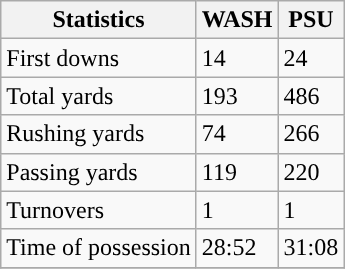<table class="wikitable" style="float: left;">
<tr>
<th>Statistics</th>
<th>WASH</th>
<th>PSU</th>
</tr>
<tr>
<td>First downs</td>
<td>14</td>
<td>24</td>
</tr>
<tr>
<td>Total yards</td>
<td>193</td>
<td>486</td>
</tr>
<tr>
<td>Rushing yards</td>
<td>74</td>
<td>266</td>
</tr>
<tr>
<td>Passing yards</td>
<td>119</td>
<td>220</td>
</tr>
<tr>
<td>Turnovers</td>
<td>1</td>
<td>1</td>
</tr>
<tr>
<td>Time of possession</td>
<td>28:52</td>
<td>31:08</td>
</tr>
<tr>
</tr>
</table>
